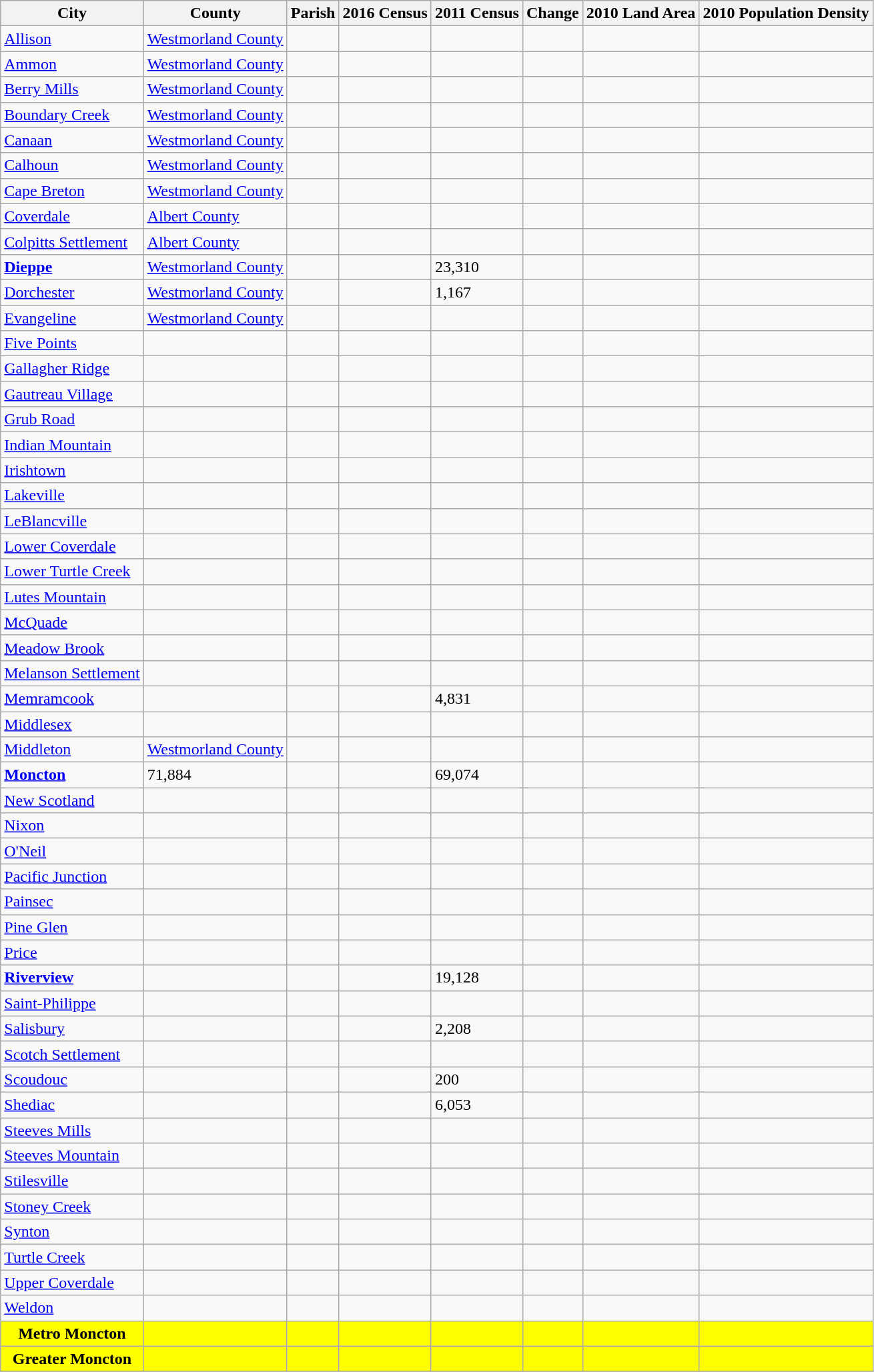<table class="wikitable sortable">
<tr>
<th>City</th>
<th>County</th>
<th>Parish</th>
<th>2016 Census</th>
<th>2011 Census</th>
<th>Change</th>
<th>2010 Land Area</th>
<th>2010 Population Density</th>
</tr>
<tr>
<td><a href='#'>Allison</a></td>
<td><a href='#'>Westmorland County</a></td>
<td></td>
<td></td>
<td></td>
<td></td>
<td></td>
<td></td>
</tr>
<tr>
<td><a href='#'>Ammon</a></td>
<td><a href='#'>Westmorland County</a></td>
<td></td>
<td></td>
<td></td>
<td></td>
<td></td>
<td></td>
</tr>
<tr>
<td><a href='#'>Berry Mills</a></td>
<td><a href='#'>Westmorland County</a></td>
<td></td>
<td></td>
<td></td>
<td></td>
<td></td>
<td></td>
</tr>
<tr>
<td><a href='#'>Boundary Creek</a></td>
<td><a href='#'>Westmorland County</a></td>
<td></td>
<td></td>
<td></td>
<td></td>
<td></td>
<td></td>
</tr>
<tr>
<td><a href='#'>Canaan</a></td>
<td><a href='#'>Westmorland County</a></td>
<td></td>
<td></td>
<td></td>
<td></td>
<td></td>
<td></td>
</tr>
<tr>
<td><a href='#'>Calhoun</a></td>
<td><a href='#'>Westmorland County</a></td>
<td></td>
<td></td>
<td></td>
<td></td>
<td></td>
<td></td>
</tr>
<tr>
<td><a href='#'>Cape Breton</a></td>
<td><a href='#'>Westmorland County</a></td>
<td></td>
<td></td>
<td></td>
<td></td>
<td></td>
<td></td>
</tr>
<tr>
<td><a href='#'>Coverdale</a></td>
<td><a href='#'>Albert County</a></td>
<td></td>
<td></td>
<td></td>
<td></td>
<td></td>
<td></td>
</tr>
<tr>
<td><a href='#'>Colpitts Settlement</a></td>
<td><a href='#'>Albert County</a></td>
<td></td>
<td></td>
<td></td>
<td></td>
<td></td>
<td></td>
</tr>
<tr>
<td><strong><a href='#'>Dieppe</a></strong></td>
<td><a href='#'>Westmorland County</a></td>
<td></td>
<td></td>
<td>23,310</td>
<td></td>
<td></td>
<td></td>
</tr>
<tr>
<td><a href='#'>Dorchester</a></td>
<td><a href='#'>Westmorland County</a></td>
<td></td>
<td></td>
<td>1,167</td>
<td></td>
<td></td>
<td></td>
</tr>
<tr>
<td><a href='#'>Evangeline</a></td>
<td><a href='#'>Westmorland County</a></td>
<td></td>
<td></td>
<td></td>
<td></td>
<td></td>
<td></td>
</tr>
<tr>
<td><a href='#'>Five Points</a></td>
<td></td>
<td></td>
<td></td>
<td></td>
<td></td>
<td></td>
<td></td>
</tr>
<tr>
<td><a href='#'>Gallagher Ridge</a></td>
<td></td>
<td></td>
<td></td>
<td></td>
<td></td>
<td></td>
<td></td>
</tr>
<tr>
<td><a href='#'>Gautreau Village</a></td>
<td></td>
<td></td>
<td></td>
<td></td>
<td></td>
<td></td>
<td></td>
</tr>
<tr>
<td><a href='#'>Grub Road</a></td>
<td></td>
<td></td>
<td></td>
<td></td>
<td></td>
<td></td>
<td></td>
</tr>
<tr>
<td><a href='#'>Indian Mountain</a></td>
<td></td>
<td></td>
<td></td>
<td></td>
<td></td>
<td></td>
<td></td>
</tr>
<tr>
<td><a href='#'>Irishtown</a></td>
<td></td>
<td></td>
<td></td>
<td></td>
<td></td>
<td></td>
<td></td>
</tr>
<tr>
<td><a href='#'>Lakeville</a></td>
<td></td>
<td></td>
<td></td>
<td></td>
<td></td>
<td></td>
<td></td>
</tr>
<tr>
<td><a href='#'>LeBlancville</a></td>
<td></td>
<td></td>
<td></td>
<td></td>
<td></td>
<td></td>
<td></td>
</tr>
<tr>
<td><a href='#'>Lower Coverdale</a></td>
<td></td>
<td></td>
<td></td>
<td></td>
<td></td>
<td></td>
<td></td>
</tr>
<tr>
<td><a href='#'>Lower Turtle Creek</a></td>
<td></td>
<td></td>
<td></td>
<td></td>
<td></td>
<td></td>
<td></td>
</tr>
<tr>
<td><a href='#'>Lutes Mountain</a></td>
<td></td>
<td></td>
<td></td>
<td></td>
<td></td>
<td></td>
<td></td>
</tr>
<tr>
<td><a href='#'>McQuade</a></td>
<td></td>
<td></td>
<td></td>
<td></td>
<td></td>
<td></td>
<td></td>
</tr>
<tr>
<td><a href='#'>Meadow Brook</a></td>
<td></td>
<td></td>
<td></td>
<td></td>
<td></td>
<td></td>
<td></td>
</tr>
<tr>
<td><a href='#'>Melanson Settlement</a></td>
<td></td>
<td></td>
<td></td>
<td></td>
<td></td>
<td></td>
<td></td>
</tr>
<tr>
<td><a href='#'>Memramcook</a></td>
<td></td>
<td></td>
<td></td>
<td>4,831</td>
<td></td>
<td></td>
<td></td>
</tr>
<tr>
<td><a href='#'>Middlesex</a></td>
<td></td>
<td></td>
<td></td>
<td></td>
<td></td>
<td></td>
<td></td>
</tr>
<tr>
<td><a href='#'>Middleton</a></td>
<td><a href='#'>Westmorland County</a></td>
<td></td>
<td></td>
<td></td>
<td></td>
<td></td>
<td></td>
</tr>
<tr>
<td><strong><a href='#'>Moncton</a></strong></td>
<td>71,884</td>
<td></td>
<td></td>
<td>69,074</td>
<td></td>
<td></td>
<td></td>
</tr>
<tr>
<td><a href='#'>New Scotland</a></td>
<td></td>
<td></td>
<td></td>
<td></td>
<td></td>
<td></td>
<td></td>
</tr>
<tr>
<td><a href='#'>Nixon</a></td>
<td></td>
<td></td>
<td></td>
<td></td>
<td></td>
<td></td>
<td></td>
</tr>
<tr>
<td><a href='#'>O'Neil</a></td>
<td></td>
<td></td>
<td></td>
<td></td>
<td></td>
<td></td>
<td></td>
</tr>
<tr>
<td><a href='#'>Pacific Junction</a></td>
<td></td>
<td></td>
<td></td>
<td></td>
<td></td>
<td></td>
<td></td>
</tr>
<tr>
<td><a href='#'>Painsec</a></td>
<td></td>
<td></td>
<td></td>
<td></td>
<td></td>
<td></td>
<td></td>
</tr>
<tr>
<td><a href='#'>Pine Glen</a></td>
<td></td>
<td></td>
<td></td>
<td></td>
<td></td>
<td></td>
<td></td>
</tr>
<tr>
<td><a href='#'>Price</a></td>
<td></td>
<td></td>
<td></td>
<td></td>
<td></td>
<td></td>
<td></td>
</tr>
<tr>
<td><strong><a href='#'>Riverview</a></strong></td>
<td></td>
<td></td>
<td></td>
<td>19,128</td>
<td></td>
<td></td>
<td></td>
</tr>
<tr>
<td><a href='#'>Saint-Philippe</a></td>
<td></td>
<td></td>
<td></td>
<td></td>
<td></td>
<td></td>
<td></td>
</tr>
<tr>
<td><a href='#'>Salisbury</a></td>
<td></td>
<td></td>
<td></td>
<td>2,208</td>
<td></td>
<td></td>
<td></td>
</tr>
<tr>
<td><a href='#'>Scotch Settlement</a></td>
<td></td>
<td></td>
<td></td>
<td></td>
<td></td>
<td></td>
<td></td>
</tr>
<tr>
<td><a href='#'>Scoudouc</a></td>
<td></td>
<td></td>
<td></td>
<td>200</td>
<td></td>
<td></td>
<td></td>
</tr>
<tr>
<td><a href='#'>Shediac</a></td>
<td></td>
<td></td>
<td></td>
<td>6,053</td>
<td></td>
<td></td>
<td></td>
</tr>
<tr>
<td><a href='#'>Steeves Mills</a></td>
<td></td>
<td></td>
<td></td>
<td></td>
<td></td>
<td></td>
<td></td>
</tr>
<tr>
<td><a href='#'>Steeves Mountain</a></td>
<td></td>
<td></td>
<td></td>
<td></td>
<td></td>
<td></td>
<td></td>
</tr>
<tr>
<td><a href='#'>Stilesville</a></td>
<td></td>
<td></td>
<td></td>
<td></td>
<td></td>
<td></td>
<td></td>
</tr>
<tr>
<td><a href='#'>Stoney Creek</a></td>
<td></td>
<td></td>
<td></td>
<td></td>
<td></td>
<td></td>
<td></td>
</tr>
<tr>
<td><a href='#'>Synton</a></td>
<td></td>
<td></td>
<td></td>
<td></td>
<td></td>
<td></td>
<td></td>
</tr>
<tr>
<td><a href='#'>Turtle Creek</a></td>
<td></td>
<td></td>
<td></td>
<td></td>
<td></td>
<td></td>
<td></td>
</tr>
<tr Petitcodiac>
<td><a href='#'>Upper Coverdale</a></td>
<td></td>
<td></td>
<td></td>
<td></td>
<td></td>
<td></td>
<td></td>
</tr>
<tr>
<td><a href='#'>Weldon</a></td>
<td></td>
<td></td>
<td></td>
<td></td>
<td></td>
<td></td>
<td></td>
</tr>
<tr class="sortbottom" bgcolor="yellow" align="center">
<td bgcolor="yellow" align="center"><strong>Metro Moncton</strong></td>
<td></td>
<td></td>
<td bgcolor="yellow" align="center"><strong></strong></td>
<td bgcolor="yellow" align="center"><em><strong></td>
<td bgcolor="yellow" align="center"></em></strong></td>
<td bgcolor="yellow" align="center"><em><strong></td>
<td bgcolor="yellow" align="center"></em></strong></td>
</tr>
<tr class="sortbottom" bgcolor="yellow" align="center">
<td bgcolor="yellow" align="center"><strong>Greater Moncton</strong></td>
<td></td>
<td></td>
<td bgcolor="yellow" align="center"><strong></strong></td>
<td bgcolor="yellow" align="center"><em><strong></td>
<td bgcolor="yellow" align="center"></em></strong></td>
<td bgcolor="yellow" align="center"><em><strong></td>
<td bgcolor="yellow" align="center"></em></strong></td>
</tr>
<tr>
</tr>
</table>
